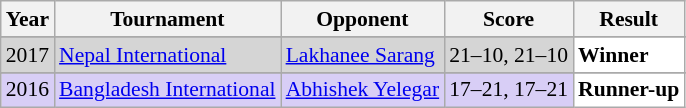<table class="sortable wikitable" style="font-size: 90%;">
<tr>
<th>Year</th>
<th>Tournament</th>
<th>Opponent</th>
<th>Score</th>
<th>Result</th>
</tr>
<tr>
</tr>
<tr style="background:#D5D5D5">
<td align="center">2017</td>
<td align="left"><a href='#'>Nepal International</a></td>
<td align="left"> <a href='#'>Lakhanee Sarang</a></td>
<td align="left">21–10, 21–10</td>
<td style="text-align:left; background:white"> <strong>Winner</strong></td>
</tr>
<tr>
</tr>
<tr style="background:#D8CEF6">
<td align="center">2016</td>
<td align="left"><a href='#'>Bangladesh International</a></td>
<td align="left"> <a href='#'>Abhishek Yelegar</a></td>
<td align="left">17–21, 17–21</td>
<td style="text-align:left; background:white"> <strong>Runner-up</strong></td>
</tr>
</table>
